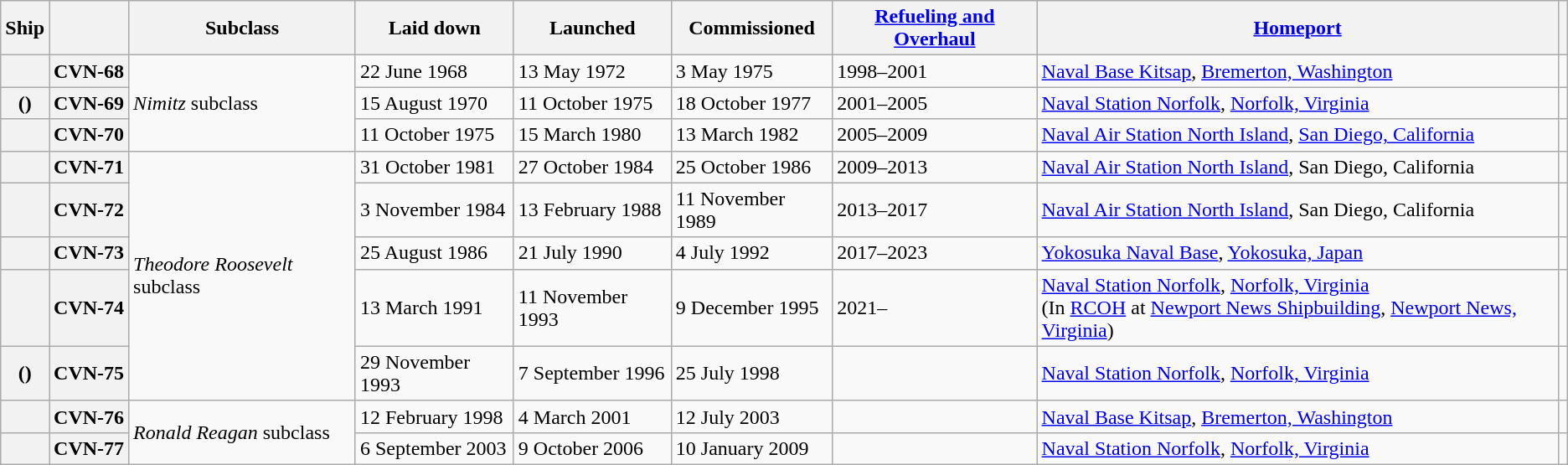<table class="wikitable sortable plainrowheaders">
<tr>
<th scope="col">Ship</th>
<th scope="col"></th>
<th scope="col">Subclass</th>
<th scope="col">Laid down</th>
<th scope="col">Launched</th>
<th scope="col">Commissioned</th>
<th scope="col"><a href='#'>Refueling and Overhaul</a></th>
<th scope="col"><a href='#'>Homeport</a></th>
<th scope="col"></th>
</tr>
<tr>
<th scope="row"></th>
<th scope="row" style="white-space: nowrap;">CVN-68</th>
<td rowspan=3><em>Nimitz</em> subclass</td>
<td>22 June 1968</td>
<td>13 May 1972</td>
<td>3 May 1975</td>
<td>1998–2001</td>
<td><a href='#'>Naval Base Kitsap</a>, <a href='#'>Bremerton, Washington</a></td>
<td></td>
</tr>
<tr>
<th scope="row"> ()</th>
<th scope="row">CVN-69</th>
<td>15 August 1970</td>
<td>11 October 1975</td>
<td>18 October 1977</td>
<td>2001–2005</td>
<td><a href='#'>Naval Station Norfolk</a>, <a href='#'>Norfolk, Virginia</a></td>
<td></td>
</tr>
<tr>
<th scope="row"></th>
<th scope="row">CVN-70</th>
<td>11 October 1975</td>
<td>15 March 1980</td>
<td>13 March 1982</td>
<td>2005–2009</td>
<td><a href='#'>Naval Air Station North Island</a>, <a href='#'>San Diego, California</a></td>
<td></td>
</tr>
<tr>
<th scope="row"></th>
<th scope="row">CVN-71</th>
<td rowspan=5><em>Theodore Roosevelt</em> subclass</td>
<td>31 October 1981</td>
<td>27 October 1984</td>
<td>25 October 1986</td>
<td>2009–2013</td>
<td><a href='#'>Naval Air Station North Island</a>, San Diego, California</td>
<td></td>
</tr>
<tr>
<th scope="row"></th>
<th scope="row">CVN-72</th>
<td>3 November 1984</td>
<td>13 February 1988</td>
<td>11 November 1989</td>
<td>2013–2017</td>
<td><a href='#'>Naval Air Station North Island</a>, San Diego, California</td>
<td></td>
</tr>
<tr>
<th scope="row"></th>
<th scope="row">CVN-73</th>
<td>25 August 1986</td>
<td>21 July 1990</td>
<td>4 July 1992</td>
<td>2017–2023</td>
<td><a href='#'>Yokosuka Naval Base</a>, <a href='#'>Yokosuka, Japan</a></td>
<td></td>
</tr>
<tr>
<th scope="row"></th>
<th scope="row">CVN-74</th>
<td>13 March 1991</td>
<td>11 November 1993</td>
<td>9 December 1995</td>
<td>2021–</td>
<td><a href='#'>Naval Station Norfolk</a>, <a href='#'>Norfolk, Virginia</a><br>(In <a href='#'>RCOH</a> at <a href='#'>Newport News Shipbuilding</a>, <a href='#'>Newport News, Virginia</a>)</td>
<td></td>
</tr>
<tr>
<th scope="row"> ()</th>
<th scope="row">CVN-75</th>
<td>29 November 1993</td>
<td>7 September 1996</td>
<td>25 July 1998</td>
<td></td>
<td><a href='#'>Naval Station Norfolk</a>, <a href='#'>Norfolk, Virginia</a></td>
<td></td>
</tr>
<tr>
<th scope="row"></th>
<th scope="row">CVN-76</th>
<td rowspan=2><em>Ronald Reagan</em> subclass</td>
<td>12 February 1998</td>
<td>4 March 2001</td>
<td>12 July 2003</td>
<td></td>
<td><a href='#'>Naval Base Kitsap</a>, <a href='#'>Bremerton, Washington</a></td>
<td></td>
</tr>
<tr>
<th scope="row"></th>
<th scope="row">CVN-77</th>
<td>6 September 2003</td>
<td>9 October 2006</td>
<td>10 January 2009</td>
<td></td>
<td><a href='#'>Naval Station Norfolk</a>, <a href='#'>Norfolk, Virginia</a></td>
<td></td>
</tr>
</table>
